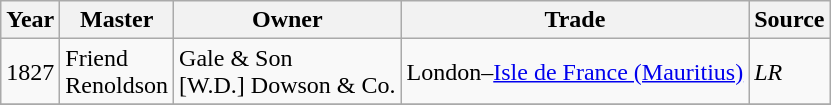<table class=" wikitable">
<tr>
<th>Year</th>
<th>Master</th>
<th>Owner</th>
<th>Trade</th>
<th>Source</th>
</tr>
<tr>
<td>1827</td>
<td>Friend<br>Renoldson</td>
<td>Gale & Son<br>[W.D.] Dowson & Co.</td>
<td>London–<a href='#'>Isle de France (Mauritius)</a></td>
<td><em>LR</em></td>
</tr>
<tr>
</tr>
</table>
